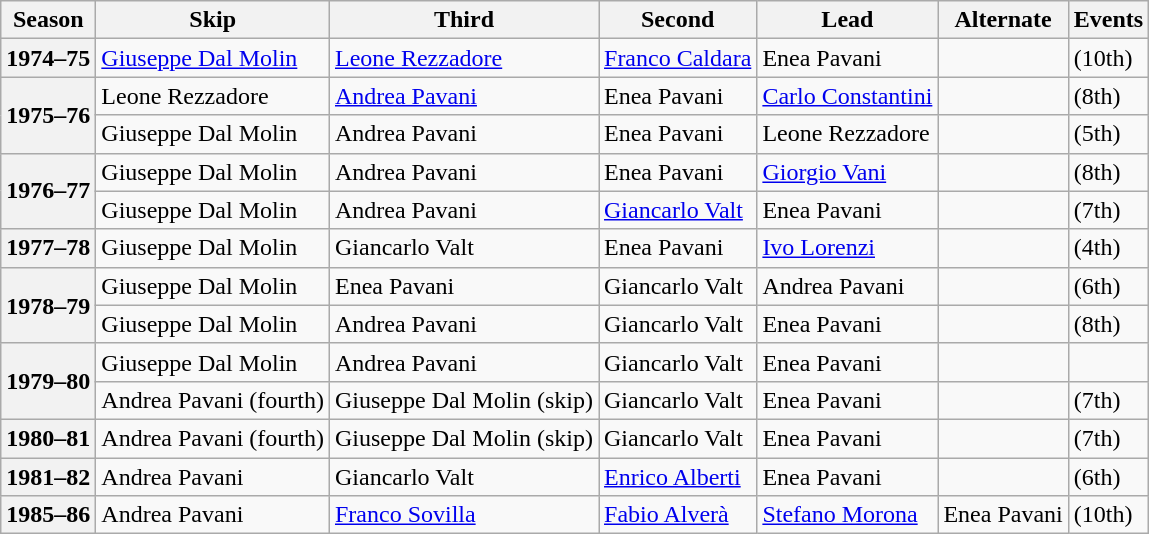<table class="wikitable">
<tr>
<th scope="col">Season</th>
<th scope="col">Skip</th>
<th scope="col">Third</th>
<th scope="col">Second</th>
<th scope="col">Lead</th>
<th scope="col">Alternate</th>
<th scope="col">Events</th>
</tr>
<tr>
<th scope="row">1974–75</th>
<td><a href='#'>Giuseppe Dal Molin</a></td>
<td><a href='#'>Leone Rezzadore</a></td>
<td><a href='#'>Franco Caldara</a></td>
<td>Enea Pavani</td>
<td></td>
<td> (10th)</td>
</tr>
<tr>
<th scope="row" rowspan=2>1975–76</th>
<td>Leone Rezzadore</td>
<td><a href='#'>Andrea Pavani</a></td>
<td>Enea Pavani</td>
<td><a href='#'>Carlo Constantini</a></td>
<td></td>
<td> (8th)</td>
</tr>
<tr>
<td>Giuseppe Dal Molin</td>
<td>Andrea Pavani</td>
<td>Enea Pavani</td>
<td>Leone Rezzadore</td>
<td></td>
<td> (5th)</td>
</tr>
<tr>
<th scope="row" rowspan=2>1976–77</th>
<td>Giuseppe Dal Molin</td>
<td>Andrea Pavani</td>
<td>Enea Pavani</td>
<td><a href='#'>Giorgio Vani</a></td>
<td></td>
<td> (8th)</td>
</tr>
<tr>
<td>Giuseppe Dal Molin</td>
<td>Andrea Pavani</td>
<td><a href='#'>Giancarlo Valt</a></td>
<td>Enea Pavani</td>
<td></td>
<td> (7th)</td>
</tr>
<tr>
<th scope="row">1977–78</th>
<td>Giuseppe Dal Molin</td>
<td>Giancarlo Valt</td>
<td>Enea Pavani</td>
<td><a href='#'>Ivo Lorenzi</a></td>
<td></td>
<td> (4th)</td>
</tr>
<tr>
<th scope="row" rowspan=2>1978–79</th>
<td>Giuseppe Dal Molin</td>
<td>Enea Pavani</td>
<td>Giancarlo Valt</td>
<td>Andrea Pavani</td>
<td></td>
<td> (6th)</td>
</tr>
<tr>
<td>Giuseppe Dal Molin</td>
<td>Andrea Pavani</td>
<td>Giancarlo Valt</td>
<td>Enea Pavani</td>
<td></td>
<td> (8th)</td>
</tr>
<tr>
<th scope="row" rowspan=2>1979–80</th>
<td>Giuseppe Dal Molin</td>
<td>Andrea Pavani</td>
<td>Giancarlo Valt</td>
<td>Enea Pavani</td>
<td></td>
<td> </td>
</tr>
<tr>
<td>Andrea Pavani (fourth)</td>
<td>Giuseppe Dal Molin (skip)</td>
<td>Giancarlo Valt</td>
<td>Enea Pavani</td>
<td></td>
<td> (7th)</td>
</tr>
<tr>
<th scope="row">1980–81</th>
<td>Andrea Pavani (fourth)</td>
<td>Giuseppe Dal Molin (skip)</td>
<td>Giancarlo Valt</td>
<td>Enea Pavani</td>
<td></td>
<td> (7th)</td>
</tr>
<tr>
<th scope="row">1981–82</th>
<td>Andrea Pavani</td>
<td>Giancarlo Valt</td>
<td><a href='#'>Enrico Alberti</a></td>
<td>Enea Pavani</td>
<td></td>
<td> (6th)</td>
</tr>
<tr>
<th scope="row">1985–86</th>
<td>Andrea Pavani</td>
<td><a href='#'>Franco Sovilla</a></td>
<td><a href='#'>Fabio Alverà</a></td>
<td><a href='#'>Stefano Morona</a></td>
<td>Enea Pavani</td>
<td> (10th)</td>
</tr>
</table>
